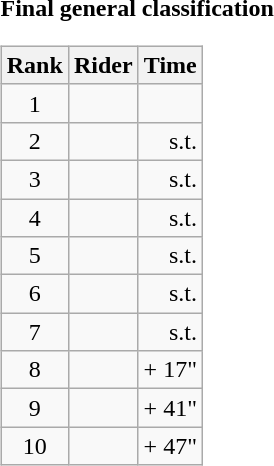<table>
<tr>
<td><strong>Final general classification</strong><br><table class="wikitable">
<tr>
<th scope="col">Rank</th>
<th scope="col">Rider</th>
<th scope="col">Time</th>
</tr>
<tr>
<td style="text-align:center;">1</td>
<td></td>
<td style="text-align:right;"></td>
</tr>
<tr>
<td style="text-align:center;">2</td>
<td></td>
<td style="text-align:right;">s.t.</td>
</tr>
<tr>
<td style="text-align:center;">3</td>
<td></td>
<td style="text-align:right;">s.t.</td>
</tr>
<tr>
<td style="text-align:center;">4</td>
<td></td>
<td style="text-align:right;">s.t.</td>
</tr>
<tr>
<td style="text-align:center;">5</td>
<td></td>
<td style="text-align:right;">s.t.</td>
</tr>
<tr>
<td style="text-align:center;">6</td>
<td></td>
<td style="text-align:right;">s.t.</td>
</tr>
<tr>
<td style="text-align:center;">7</td>
<td></td>
<td style="text-align:right;">s.t.</td>
</tr>
<tr>
<td style="text-align:center;">8</td>
<td></td>
<td style="text-align:right;">+ 17"</td>
</tr>
<tr>
<td style="text-align:center;">9</td>
<td></td>
<td style="text-align:right;">+ 41"</td>
</tr>
<tr>
<td style="text-align:center;">10</td>
<td></td>
<td style="text-align:right;">+ 47"</td>
</tr>
</table>
</td>
</tr>
</table>
